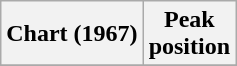<table class="wikitable sortable plainrowheaders">
<tr>
<th scope="col">Chart (1967)</th>
<th scope="col">Peak<br>position</th>
</tr>
<tr>
</tr>
</table>
